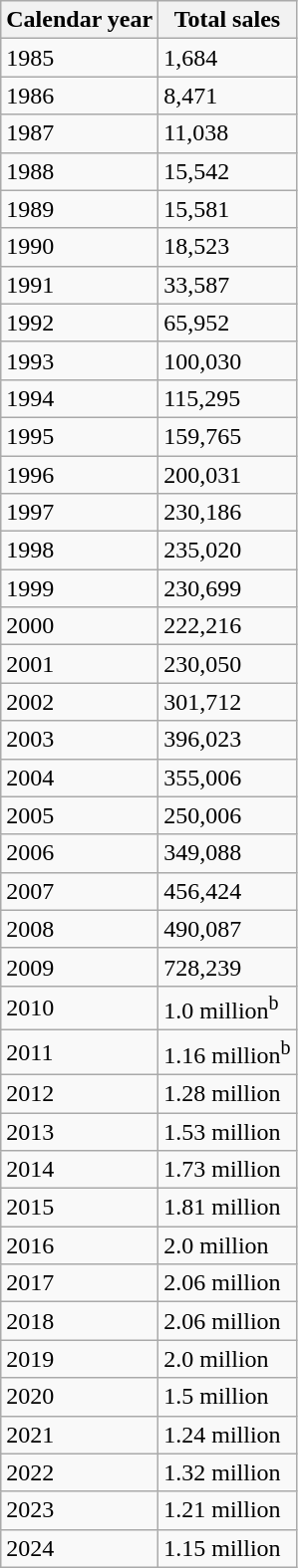<table class="wikitable">
<tr>
<th>Calendar year</th>
<th>Total sales</th>
</tr>
<tr>
<td>1985</td>
<td>1,684</td>
</tr>
<tr>
<td>1986</td>
<td>8,471</td>
</tr>
<tr>
<td>1987</td>
<td>11,038</td>
</tr>
<tr>
<td>1988</td>
<td>15,542</td>
</tr>
<tr>
<td>1989</td>
<td>15,581</td>
</tr>
<tr>
<td>1990</td>
<td>18,523</td>
</tr>
<tr>
<td>1991</td>
<td>33,587</td>
</tr>
<tr>
<td>1992</td>
<td>65,952</td>
</tr>
<tr>
<td>1993</td>
<td>100,030</td>
</tr>
<tr>
<td>1994</td>
<td>115,295</td>
</tr>
<tr>
<td>1995</td>
<td>159,765</td>
</tr>
<tr>
<td>1996</td>
<td>200,031</td>
</tr>
<tr>
<td>1997</td>
<td>230,186</td>
</tr>
<tr>
<td>1998</td>
<td>235,020</td>
</tr>
<tr>
<td>1999</td>
<td>230,699</td>
</tr>
<tr>
<td>2000</td>
<td>222,216</td>
</tr>
<tr>
<td>2001</td>
<td>230,050</td>
</tr>
<tr>
<td>2002</td>
<td>301,712</td>
</tr>
<tr>
<td>2003</td>
<td>396,023</td>
</tr>
<tr>
<td>2004</td>
<td>355,006</td>
</tr>
<tr>
<td>2005</td>
<td>250,006</td>
</tr>
<tr>
<td>2006</td>
<td>349,088</td>
</tr>
<tr>
<td>2007</td>
<td>456,424</td>
</tr>
<tr>
<td>2008</td>
<td>490,087</td>
</tr>
<tr>
<td>2009</td>
<td>728,239</td>
</tr>
<tr>
<td>2010</td>
<td>1.0 million<sup>b</sup></td>
</tr>
<tr>
<td>2011</td>
<td>1.16 million<sup>b</sup></td>
</tr>
<tr>
<td>2012</td>
<td>1.28 million</td>
</tr>
<tr>
<td>2013</td>
<td>1.53 million</td>
</tr>
<tr>
<td>2014</td>
<td>1.73 million</td>
</tr>
<tr>
<td>2015</td>
<td>1.81 million</td>
</tr>
<tr>
<td>2016</td>
<td>2.0 million</td>
</tr>
<tr>
<td>2017</td>
<td>2.06 million</td>
</tr>
<tr>
<td>2018</td>
<td>2.06 million</td>
</tr>
<tr>
<td>2019</td>
<td>2.0 million</td>
</tr>
<tr>
<td>2020</td>
<td>1.5 million</td>
</tr>
<tr>
<td>2021</td>
<td>1.24 million</td>
</tr>
<tr>
<td>2022</td>
<td>1.32 million</td>
</tr>
<tr>
<td>2023</td>
<td>1.21 million</td>
</tr>
<tr>
<td>2024</td>
<td>1.15 million</td>
</tr>
</table>
